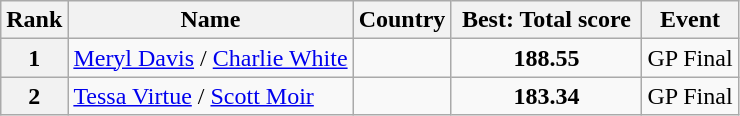<table class="wikitable sortable">
<tr>
<th>Rank</th>
<th>Name</th>
<th>Country</th>
<th width=120px>Best: Total score</th>
<th>Event</th>
</tr>
<tr>
<th>1</th>
<td><a href='#'>Meryl Davis</a> / <a href='#'>Charlie White</a></td>
<td align=center></td>
<td align=center><strong>188.55</strong></td>
<td>GP Final</td>
</tr>
<tr>
<th>2</th>
<td><a href='#'>Tessa Virtue</a> / <a href='#'>Scott Moir</a></td>
<td align=center></td>
<td align=center><strong>183.34</strong></td>
<td>GP Final</td>
</tr>
</table>
